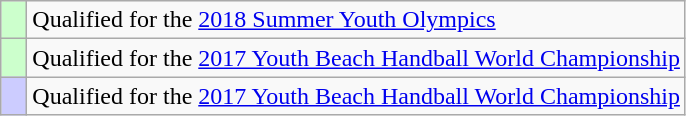<table class="wikitable" style="text-align: left;">
<tr>
<td width=10px bgcolor=#ccffcc></td>
<td>Qualified for the <a href='#'>2018 Summer Youth Olympics</a></td>
</tr>
<tr>
<td width=10px bgcolor=#ccffcc></td>
<td>Qualified for the <a href='#'>2017 Youth Beach Handball World Championship</a></td>
</tr>
<tr>
<td width=10px bgcolor=#ccccff></td>
<td>Qualified for the <a href='#'>2017 Youth Beach Handball World Championship</a></td>
</tr>
</table>
